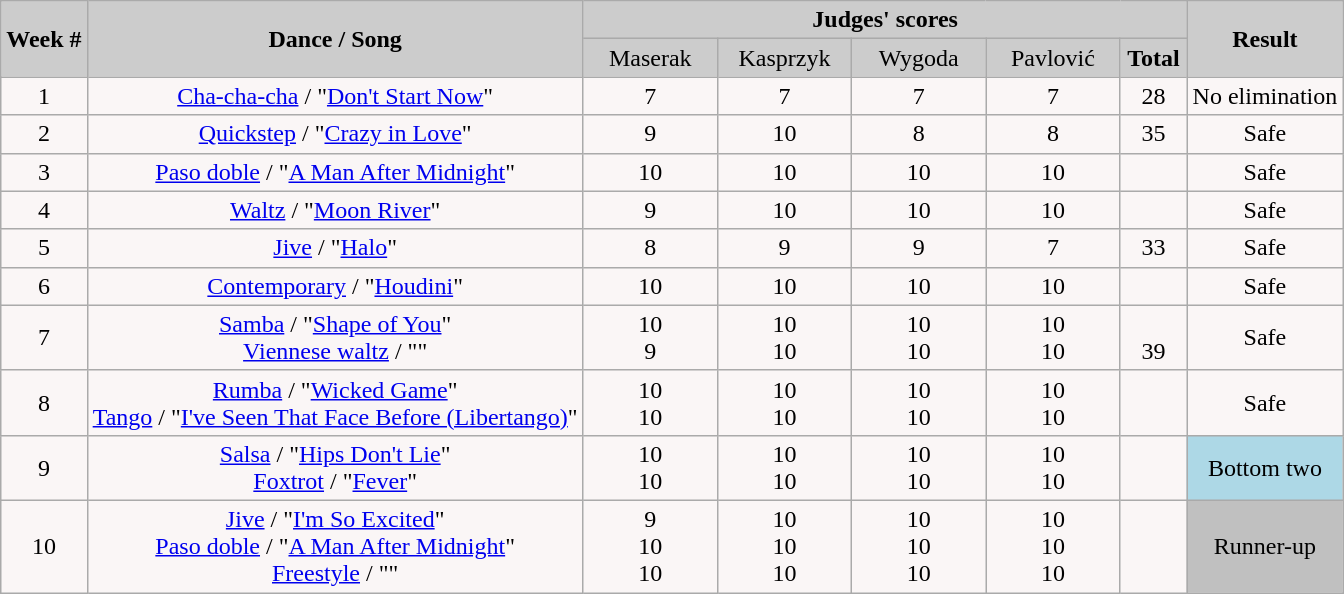<table class="wikitable collapsible collapsed">
<tr>
<th rowspan=2 style="background:#ccc; text-align:Center;"><strong>Week #</strong></th>
<th rowspan=2 style="background:#ccc; text-align:Center;"><strong>Dance / Song</strong></th>
<th colspan=5 style="background:#ccc; text-align:Center;"><strong>Judges' scores</strong></th>
<th rowspan=2 style="background:#ccc; text-align:Center;"><strong>Result</strong></th>
</tr>
<tr style="text-align:center; background:#ccc;">
<td style="width:10%;">Maserak</td>
<td style="width:10%;">Kasprzyk</td>
<td style="width:10%;">Wygoda</td>
<td style="width:10%;">Pavlović</td>
<td style="width:5%;"><strong>Total</strong></td>
</tr>
<tr style="text-align:center; background:#faf6f6;">
<td>1</td>
<td><a href='#'>Cha-cha-cha</a> / "<a href='#'>Don't Start Now</a>"</td>
<td>7</td>
<td>7</td>
<td>7</td>
<td>7</td>
<td>28</td>
<td>No elimination</td>
</tr>
<tr style="text-align:center; background:#faf6f6;">
<td>2</td>
<td><a href='#'>Quickstep</a> / "<a href='#'>Crazy in Love</a>"</td>
<td>9</td>
<td>10</td>
<td>8</td>
<td>8</td>
<td>35</td>
<td>Safe</td>
</tr>
<tr style="text-align:center; background:#faf6f6;">
<td>3</td>
<td><a href='#'>Paso doble</a> / "<a href='#'>A Man After Midnight</a>"</td>
<td>10</td>
<td>10</td>
<td>10</td>
<td>10</td>
<td></td>
<td>Safe</td>
</tr>
<tr style="text-align:center; background:#faf6f6;">
<td>4</td>
<td><a href='#'>Waltz</a> / "<a href='#'>Moon River</a>"</td>
<td>9</td>
<td>10</td>
<td>10</td>
<td>10</td>
<td></td>
<td>Safe</td>
</tr>
<tr style="text-align:center; background:#faf6f6;">
<td>5</td>
<td><a href='#'>Jive</a> / "<a href='#'>Halo</a>"</td>
<td>8</td>
<td>9</td>
<td>9</td>
<td>7</td>
<td>33</td>
<td>Safe</td>
</tr>
<tr style="text-align:center; background:#faf6f6;">
<td>6</td>
<td><a href='#'>Contemporary</a> / "<a href='#'>Houdini</a>"</td>
<td>10</td>
<td>10</td>
<td>10</td>
<td>10</td>
<td></td>
<td>Safe</td>
</tr>
<tr style="text-align:center; background:#faf6f6;">
<td>7</td>
<td><a href='#'>Samba</a> / "<a href='#'>Shape of You</a>"<br><a href='#'>Viennese waltz</a> / ""</td>
<td>10<br>9</td>
<td>10<br>10</td>
<td>10<br>10</td>
<td>10<br>10</td>
<td><br>39</td>
<td>Safe</td>
</tr>
<tr style="text-align:center; background:#faf6f6;">
<td>8</td>
<td><a href='#'>Rumba</a> / "<a href='#'>Wicked Game</a>"<br><a href='#'>Tango</a> / "<a href='#'>I've Seen That Face Before (Libertango)</a>"</td>
<td>10<br>10</td>
<td>10<br>10</td>
<td>10<br>10</td>
<td>10<br>10</td>
<td><br></td>
<td>Safe</td>
</tr>
<tr style="text-align:center; background:#faf6f6;">
<td>9</td>
<td><a href='#'>Salsa</a> / "<a href='#'>Hips Don't Lie</a>"<br><a href='#'>Foxtrot</a> / "<a href='#'>Fever</a>"</td>
<td>10<br>10</td>
<td>10<br>10</td>
<td>10<br>10</td>
<td>10<br>10</td>
<td><br></td>
<td bgcolor="lightblue">Bottom two</td>
</tr>
<tr style="text-align:center; background:#faf6f6;">
<td>10</td>
<td><a href='#'>Jive</a> / "<a href='#'>I'm So Excited</a>"<br><a href='#'>Paso doble</a> / "<a href='#'>A Man After Midnight</a>"<br><a href='#'>Freestyle</a> / ""</td>
<td>9<br>10<br>10</td>
<td>10<br>10<br>10</td>
<td>10<br>10<br>10</td>
<td>10<br>10<br>10</td>
<td><br><br></td>
<td bgcolor="silver">Runner-up</td>
</tr>
</table>
